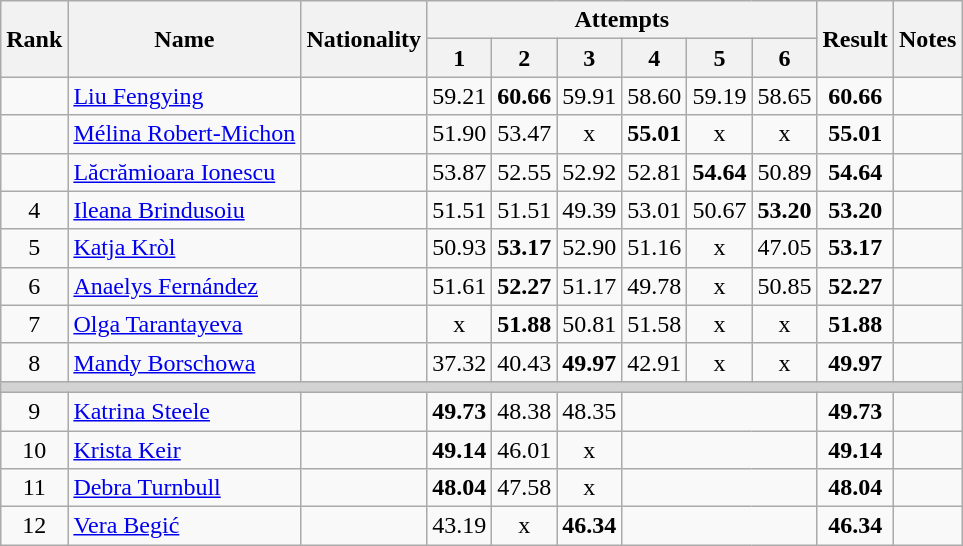<table class="wikitable sortable" style="text-align:center">
<tr>
<th rowspan=2>Rank</th>
<th rowspan=2>Name</th>
<th rowspan=2>Nationality</th>
<th colspan=6>Attempts</th>
<th rowspan=2>Result</th>
<th rowspan=2>Notes</th>
</tr>
<tr>
<th>1</th>
<th>2</th>
<th>3</th>
<th>4</th>
<th>5</th>
<th>6</th>
</tr>
<tr>
<td></td>
<td align=left><a href='#'>Liu Fengying</a></td>
<td align=left></td>
<td>59.21</td>
<td><strong>60.66</strong></td>
<td>59.91</td>
<td>58.60</td>
<td>59.19</td>
<td>58.65</td>
<td><strong>60.66</strong></td>
<td></td>
</tr>
<tr>
<td></td>
<td align=left><a href='#'>Mélina Robert-Michon</a></td>
<td align=left></td>
<td>51.90</td>
<td>53.47</td>
<td>x</td>
<td><strong>55.01</strong></td>
<td>x</td>
<td>x</td>
<td><strong>55.01</strong></td>
<td></td>
</tr>
<tr>
<td></td>
<td align=left><a href='#'>Lăcrămioara Ionescu</a></td>
<td align=left></td>
<td>53.87</td>
<td>52.55</td>
<td>52.92</td>
<td>52.81</td>
<td><strong>54.64</strong></td>
<td>50.89</td>
<td><strong>54.64</strong></td>
<td></td>
</tr>
<tr>
<td>4</td>
<td align=left><a href='#'>Ileana Brindusoiu</a></td>
<td align=left></td>
<td>51.51</td>
<td>51.51</td>
<td>49.39</td>
<td>53.01</td>
<td>50.67</td>
<td><strong>53.20</strong></td>
<td><strong>53.20</strong></td>
<td></td>
</tr>
<tr>
<td>5</td>
<td align=left><a href='#'>Katja Kròl</a></td>
<td align=left></td>
<td>50.93</td>
<td><strong>53.17</strong></td>
<td>52.90</td>
<td>51.16</td>
<td>x</td>
<td>47.05</td>
<td><strong>53.17</strong></td>
<td></td>
</tr>
<tr>
<td>6</td>
<td align=left><a href='#'>Anaelys Fernández</a></td>
<td align=left></td>
<td>51.61</td>
<td><strong>52.27</strong></td>
<td>51.17</td>
<td>49.78</td>
<td>x</td>
<td>50.85</td>
<td><strong>52.27</strong></td>
<td></td>
</tr>
<tr>
<td>7</td>
<td align=left><a href='#'>Olga Tarantayeva</a></td>
<td align=left></td>
<td>x</td>
<td><strong>51.88</strong></td>
<td>50.81</td>
<td>51.58</td>
<td>x</td>
<td>x</td>
<td><strong>51.88</strong></td>
<td></td>
</tr>
<tr>
<td>8</td>
<td align=left><a href='#'>Mandy Borschowa</a></td>
<td align=left></td>
<td>37.32</td>
<td>40.43</td>
<td><strong>49.97</strong></td>
<td>42.91</td>
<td>x</td>
<td>x</td>
<td><strong>49.97</strong></td>
<td></td>
</tr>
<tr>
<td colspan=11 bgcolor=lightgray></td>
</tr>
<tr>
<td>9</td>
<td align=left><a href='#'>Katrina Steele</a></td>
<td align=left></td>
<td><strong>49.73</strong></td>
<td>48.38</td>
<td>48.35</td>
<td colspan=3></td>
<td><strong>49.73</strong></td>
<td></td>
</tr>
<tr>
<td>10</td>
<td align=left><a href='#'>Krista Keir</a></td>
<td align=left></td>
<td><strong>49.14</strong></td>
<td>46.01</td>
<td>x</td>
<td colspan=3></td>
<td><strong>49.14</strong></td>
<td></td>
</tr>
<tr>
<td>11</td>
<td align=left><a href='#'>Debra Turnbull</a></td>
<td align=left></td>
<td><strong>48.04</strong></td>
<td>47.58</td>
<td>x</td>
<td colspan=3></td>
<td><strong>48.04</strong></td>
<td></td>
</tr>
<tr>
<td>12</td>
<td align=left><a href='#'>Vera Begić</a></td>
<td align=left></td>
<td>43.19</td>
<td>x</td>
<td><strong>46.34</strong></td>
<td colspan=3></td>
<td><strong>46.34</strong></td>
<td></td>
</tr>
</table>
